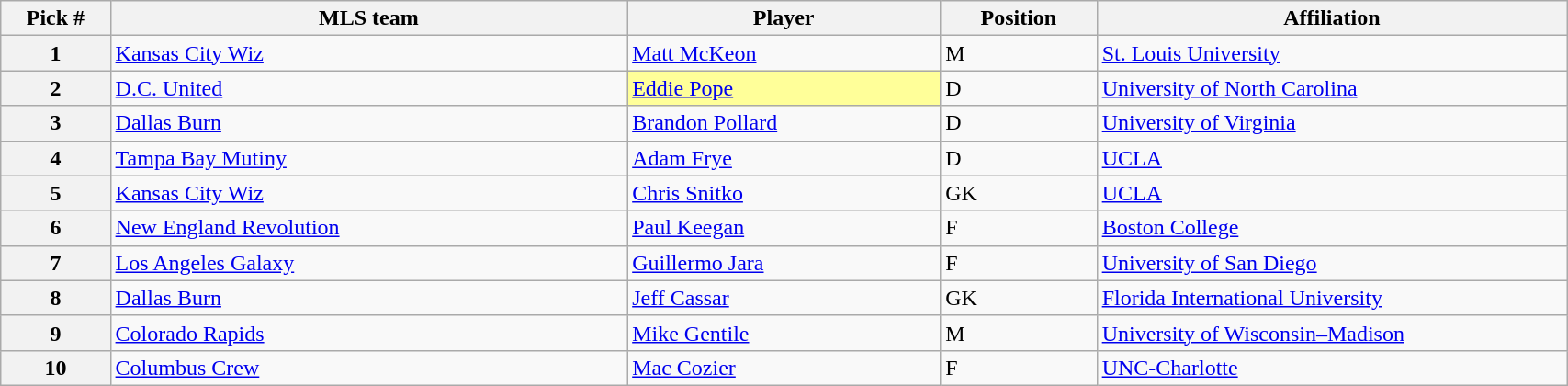<table class="wikitable sortable" style="width:90%">
<tr>
<th width=7%>Pick #</th>
<th width=33%>MLS team</th>
<th width=20%>Player</th>
<th width=10%>Position</th>
<th width=33%>Affiliation</th>
</tr>
<tr>
<th>1</th>
<td><a href='#'>Kansas City Wiz</a></td>
<td><a href='#'>Matt McKeon</a></td>
<td>M</td>
<td><a href='#'>St. Louis University</a></td>
</tr>
<tr>
<th>2</th>
<td><a href='#'>D.C. United</a></td>
<td bgcolor="#FFFF99"><a href='#'>Eddie Pope</a></td>
<td>D</td>
<td><a href='#'>University of North Carolina</a></td>
</tr>
<tr>
<th>3</th>
<td><a href='#'>Dallas Burn</a></td>
<td><a href='#'>Brandon Pollard</a></td>
<td>D</td>
<td><a href='#'>University of Virginia</a></td>
</tr>
<tr>
<th>4</th>
<td><a href='#'>Tampa Bay Mutiny</a></td>
<td><a href='#'>Adam Frye</a></td>
<td>D</td>
<td><a href='#'>UCLA</a></td>
</tr>
<tr>
<th>5</th>
<td><a href='#'>Kansas City Wiz</a></td>
<td><a href='#'>Chris Snitko</a></td>
<td>GK</td>
<td><a href='#'>UCLA</a></td>
</tr>
<tr>
<th>6</th>
<td><a href='#'>New England Revolution</a></td>
<td><a href='#'>Paul Keegan</a></td>
<td>F</td>
<td><a href='#'>Boston College</a></td>
</tr>
<tr>
<th>7</th>
<td><a href='#'>Los Angeles Galaxy</a></td>
<td><a href='#'>Guillermo Jara</a></td>
<td>F</td>
<td><a href='#'>University of San Diego</a></td>
</tr>
<tr>
<th>8</th>
<td><a href='#'>Dallas Burn</a></td>
<td><a href='#'>Jeff Cassar</a></td>
<td>GK</td>
<td><a href='#'>Florida International University</a></td>
</tr>
<tr>
<th>9</th>
<td><a href='#'>Colorado Rapids</a></td>
<td><a href='#'>Mike Gentile</a></td>
<td>M</td>
<td><a href='#'>University of Wisconsin–Madison</a></td>
</tr>
<tr>
<th>10</th>
<td><a href='#'>Columbus Crew</a></td>
<td><a href='#'>Mac Cozier</a></td>
<td>F</td>
<td><a href='#'>UNC-Charlotte</a></td>
</tr>
</table>
